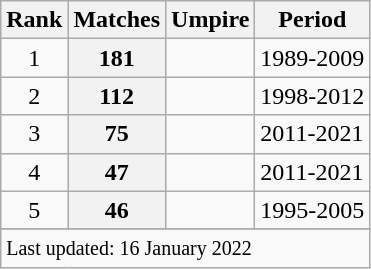<table class="wikitable plainrowheaders sortable">
<tr>
<th scope=col>Rank</th>
<th scope=col>Matches</th>
<th scope=col>Umpire</th>
<th scope=col>Period</th>
</tr>
<tr>
<td align=center>1</td>
<th scope=row style=text-align:center;>181</th>
<td></td>
<td>1989-2009</td>
</tr>
<tr>
<td align=center>2</td>
<th scope=row style=text-align:center;>112</th>
<td></td>
<td>1998-2012</td>
</tr>
<tr>
<td align=center>3</td>
<th scope=row style=text-align:center;>75</th>
<td></td>
<td>2011-2021</td>
</tr>
<tr>
<td align=center>4</td>
<th scope=row style=text-align:center;>47</th>
<td></td>
<td>2011-2021</td>
</tr>
<tr>
<td align=center>5</td>
<th scope=row style=text-align:center;>46</th>
<td></td>
<td>1995-2005</td>
</tr>
<tr>
</tr>
<tr class=sortbottom>
<td colspan=4><small>Last updated: 16 January 2022</small></td>
</tr>
</table>
